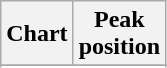<table class="wikitable sortable">
<tr>
<th>Chart</th>
<th>Peak<br>position</th>
</tr>
<tr>
</tr>
<tr>
</tr>
</table>
